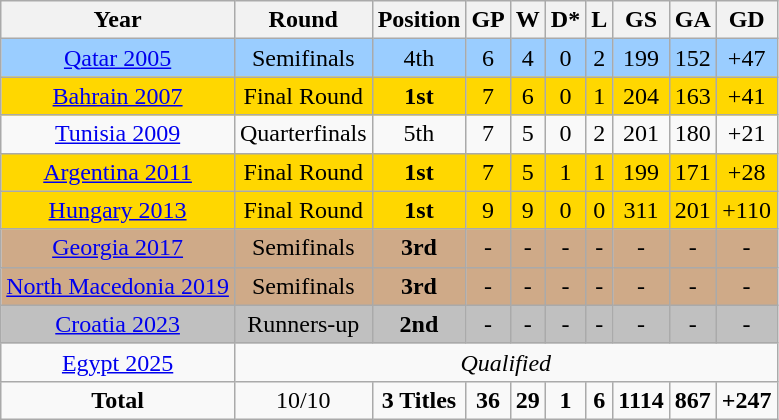<table class="wikitable" style="text-align: center;">
<tr>
<th>Year</th>
<th>Round</th>
<th>Position</th>
<th>GP</th>
<th>W</th>
<th>D*</th>
<th>L</th>
<th>GS</th>
<th>GA</th>
<th>GD</th>
</tr>
<tr style="background:#9acdff;">
<td><a href='#'>Qatar 2005</a></td>
<td>Semifinals</td>
<td>4th</td>
<td>6</td>
<td>4</td>
<td>0</td>
<td>2</td>
<td>199</td>
<td>152</td>
<td>+47</td>
</tr>
<tr bgcolor=gold>
<td><a href='#'>Bahrain 2007</a></td>
<td>Final Round</td>
<td><strong>1st</strong></td>
<td>7</td>
<td>6</td>
<td>0</td>
<td>1</td>
<td>204</td>
<td>163</td>
<td>+41</td>
</tr>
<tr>
<td><a href='#'>Tunisia 2009</a></td>
<td>Quarterfinals</td>
<td>5th</td>
<td>7</td>
<td>5</td>
<td>0</td>
<td>2</td>
<td>201</td>
<td>180</td>
<td>+21</td>
</tr>
<tr bgcolor=gold>
<td><a href='#'>Argentina 2011</a></td>
<td>Final Round</td>
<td><strong>1st</strong></td>
<td>7</td>
<td>5</td>
<td>1</td>
<td>1</td>
<td>199</td>
<td>171</td>
<td>+28</td>
</tr>
<tr bgcolor=gold>
<td><a href='#'>Hungary 2013</a></td>
<td>Final Round</td>
<td><strong>1st</strong></td>
<td>9</td>
<td>9</td>
<td>0</td>
<td>0</td>
<td>311</td>
<td>201</td>
<td>+110</td>
</tr>
<tr style="background:#cfaa88;">
<td><a href='#'>Georgia 2017</a></td>
<td>Semifinals</td>
<td><strong>3rd</strong></td>
<td>-</td>
<td>-</td>
<td>-</td>
<td>-</td>
<td>-</td>
<td>-</td>
<td>-</td>
</tr>
<tr style="background:#cfaa88;">
<td><a href='#'>North Macedonia 2019</a></td>
<td>Semifinals</td>
<td><strong>3rd</strong></td>
<td>-</td>
<td>-</td>
<td>-</td>
<td>-</td>
<td>-</td>
<td>-</td>
<td>-</td>
</tr>
<tr bgcolor=silver>
<td><a href='#'>Croatia 2023</a></td>
<td>Runners-up</td>
<td><strong>2nd</strong></td>
<td>-</td>
<td>-</td>
<td>-</td>
<td>-</td>
<td>-</td>
<td>-</td>
<td>-</td>
</tr>
<tr>
<td><a href='#'>Egypt 2025</a></td>
<td colspan=9><em>Qualified</em></td>
</tr>
<tr>
<td><strong>Total</strong></td>
<td>10/10</td>
<td><strong>3 Titles</strong></td>
<td><strong>36</strong></td>
<td><strong>29</strong></td>
<td><strong>1</strong></td>
<td><strong>6</strong></td>
<td><strong>1114</strong></td>
<td><strong>867</strong></td>
<td><strong>+247</strong></td>
</tr>
</table>
